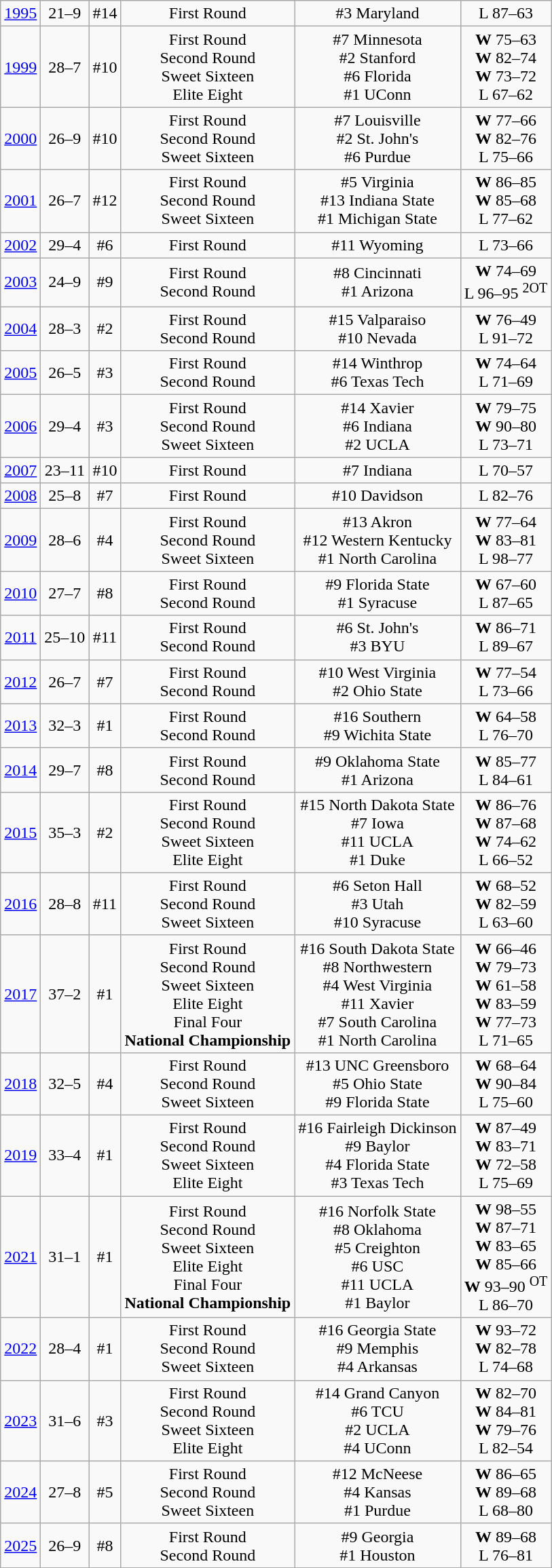<table class="wikitable">
<tr style="text-align:center">
<td><a href='#'>1995</a></td>
<td>21–9</td>
<td>#14</td>
<td>First Round</td>
<td>#3 Maryland</td>
<td>L 87–63</td>
</tr>
<tr style="text-align:center">
<td><a href='#'>1999</a></td>
<td>28–7</td>
<td>#10</td>
<td>First Round<br>Second Round<br>Sweet Sixteen<br>Elite Eight</td>
<td>#7 Minnesota<br>#2 Stanford<br>#6 Florida<br>#1 UConn</td>
<td><strong>W</strong> 75–63<br><strong>W</strong> 82–74<br><strong>W</strong> 73–72<br>L 67–62</td>
</tr>
<tr style="text-align:center">
<td><a href='#'>2000</a></td>
<td>26–9</td>
<td>#10</td>
<td>First Round<br>Second Round<br>Sweet Sixteen</td>
<td>#7 Louisville<br>#2 St. John's<br>#6 Purdue</td>
<td><strong>W</strong> 77–66<br><strong>W</strong> 82–76<br>L 75–66</td>
</tr>
<tr style="text-align:center">
<td><a href='#'>2001</a></td>
<td>26–7</td>
<td>#12</td>
<td>First Round<br>Second Round<br>Sweet Sixteen</td>
<td>#5 Virginia<br>#13 Indiana State<br>#1 Michigan State</td>
<td><strong>W</strong> 86–85<br><strong>W</strong> 85–68<br>L 77–62</td>
</tr>
<tr style="text-align:center">
<td><a href='#'>2002</a></td>
<td>29–4</td>
<td>#6</td>
<td>First Round</td>
<td>#11 Wyoming</td>
<td>L 73–66</td>
</tr>
<tr style="text-align:center">
<td><a href='#'>2003</a></td>
<td>24–9</td>
<td>#9</td>
<td>First Round<br>Second Round</td>
<td>#8 Cincinnati<br>#1 Arizona</td>
<td><strong>W</strong> 74–69<br>L 96–95 <sup>2OT</sup></td>
</tr>
<tr style="text-align:center">
<td><a href='#'>2004</a></td>
<td>28–3</td>
<td>#2</td>
<td>First Round<br>Second Round</td>
<td>#15 Valparaiso<br>#10 Nevada</td>
<td><strong>W</strong> 76–49<br>L 91–72</td>
</tr>
<tr style="text-align:center">
<td><a href='#'>2005</a></td>
<td>26–5</td>
<td>#3</td>
<td>First Round<br>Second Round</td>
<td>#14 Winthrop<br>#6 Texas Tech</td>
<td><strong>W</strong> 74–64<br>L 71–69</td>
</tr>
<tr style="text-align:center">
<td><a href='#'>2006</a></td>
<td>29–4</td>
<td>#3</td>
<td>First Round<br>Second Round<br>Sweet Sixteen</td>
<td>#14 Xavier<br>#6 Indiana<br>#2 UCLA</td>
<td><strong>W</strong> 79–75<br><strong>W</strong> 90–80<br> L 73–71</td>
</tr>
<tr style="text-align:center">
<td><a href='#'>2007</a></td>
<td>23–11</td>
<td>#10</td>
<td>First Round</td>
<td>#7 Indiana</td>
<td>L 70–57</td>
</tr>
<tr style="text-align:center">
<td><a href='#'>2008</a></td>
<td>25–8</td>
<td>#7</td>
<td>First Round</td>
<td>#10 Davidson</td>
<td>L 82–76</td>
</tr>
<tr style="text-align:center">
<td><a href='#'>2009</a></td>
<td>28–6</td>
<td>#4</td>
<td>First Round<br>Second Round<br>Sweet Sixteen</td>
<td>#13 Akron<br>#12 Western Kentucky<br>#1 North Carolina</td>
<td><strong>W</strong> 77–64<br><strong>W</strong> 83–81<br>L 98–77</td>
</tr>
<tr style="text-align:center">
<td><a href='#'>2010</a></td>
<td>27–7</td>
<td>#8</td>
<td>First Round<br>Second Round</td>
<td>#9 Florida State<br>#1 Syracuse</td>
<td><strong>W</strong> 67–60<br>L 87–65</td>
</tr>
<tr style="text-align:center">
<td><a href='#'>2011</a></td>
<td>25–10</td>
<td>#11</td>
<td>First Round<br>Second Round</td>
<td>#6 St. John's<br>#3 BYU</td>
<td><strong>W</strong> 86–71<br>L 89–67</td>
</tr>
<tr style="text-align:center">
<td><a href='#'>2012</a></td>
<td>26–7</td>
<td>#7</td>
<td>First Round<br>Second Round</td>
<td>#10 West Virginia<br>#2 Ohio State</td>
<td><strong>W</strong> 77–54<br>L 73–66</td>
</tr>
<tr style="text-align:center">
<td><a href='#'>2013</a></td>
<td>32–3</td>
<td>#1</td>
<td>First Round<br>Second Round</td>
<td>#16 Southern<br>#9 Wichita State</td>
<td><strong>W</strong> 64–58<br>L 76–70</td>
</tr>
<tr style="text-align:center">
<td><a href='#'>2014</a></td>
<td>29–7</td>
<td>#8</td>
<td>First Round<br>Second Round</td>
<td>#9 Oklahoma State<br>#1 Arizona</td>
<td><strong>W</strong> 85–77<br>L 84–61</td>
</tr>
<tr style="text-align:center">
<td><a href='#'>2015</a></td>
<td>35–3</td>
<td>#2</td>
<td>First Round<br>Second Round<br>Sweet Sixteen<br>Elite Eight</td>
<td>#15 North Dakota State<br>#7 Iowa<br>#11 UCLA<br>#1 Duke</td>
<td><strong>W</strong> 86–76<br><strong>W</strong> 87–68<br><strong>W</strong> 74–62<br>L 66–52</td>
</tr>
<tr style="text-align:center">
<td><a href='#'>2016</a></td>
<td>28–8</td>
<td>#11</td>
<td>First Round<br>Second Round<br>Sweet Sixteen</td>
<td>#6 Seton Hall<br>#3 Utah<br>#10 Syracuse</td>
<td><strong>W</strong> 68–52<br><strong>W</strong> 82–59<br>L 63–60</td>
</tr>
<tr style="text-align:center">
<td><a href='#'>2017</a></td>
<td>37–2</td>
<td>#1</td>
<td>First Round<br>Second Round<br>Sweet Sixteen<br>Elite Eight<br>Final Four<br><strong>National Championship</strong></td>
<td>#16 South Dakota State<br>#8 Northwestern<br>#4 West Virginia<br>#11 Xavier<br>#7 South Carolina<br>#1 North Carolina</td>
<td><strong>W</strong> 66–46<br><strong>W</strong> 79–73<br><strong>W</strong> 61–58<br><strong>W</strong> 83–59<br><strong>W</strong> 77–73<br>L 71–65</td>
</tr>
<tr style="text-align:center">
<td><a href='#'>2018</a></td>
<td>32–5</td>
<td>#4</td>
<td>First Round<br>Second Round<br>Sweet Sixteen</td>
<td>#13 UNC Greensboro<br>#5 Ohio State<br>#9 Florida State</td>
<td><strong>W</strong> 68–64<br><strong>W</strong> 90–84 <br>L 75–60</td>
</tr>
<tr style="text-align:center">
<td><a href='#'>2019</a></td>
<td>33–4</td>
<td>#1</td>
<td>First Round<br>Second Round<br>Sweet Sixteen<br>Elite Eight</td>
<td>#16 Fairleigh Dickinson<br>#9 Baylor<br>#4 Florida State<br>#3 Texas Tech</td>
<td><strong>W</strong> 87–49<br><strong>W</strong> 83–71<br><strong>W</strong> 72–58<br>L 75–69</td>
</tr>
<tr style="text-align:center">
<td><a href='#'>2021</a></td>
<td>31–1</td>
<td>#1</td>
<td>First Round<br>Second Round<br>Sweet Sixteen<br>Elite Eight<br>Final Four<br><strong>National Championship</strong></td>
<td>#16 Norfolk State<br>#8 Oklahoma<br>#5 Creighton<br>#6 USC<br>#11 UCLA<br>#1 Baylor</td>
<td><strong>W</strong> 98–55<br><strong>W</strong> 87–71<br><strong>W</strong> 83–65<br><strong>W</strong> 85–66<br><strong>W</strong> 93–90 <sup>OT</sup><br>L 86–70</td>
</tr>
<tr style="text-align:center">
<td><a href='#'>2022</a></td>
<td>28–4</td>
<td>#1</td>
<td>First Round<br>Second Round<br>Sweet Sixteen</td>
<td>#16 Georgia State<br>#9 Memphis<br>#4 Arkansas</td>
<td><strong>W</strong> 93–72<br> <strong>W</strong> 82–78<br> L 74–68</td>
</tr>
<tr style="text-align:center">
<td><a href='#'>2023</a></td>
<td>31–6</td>
<td>#3</td>
<td>First Round<br>Second Round<br>Sweet Sixteen<br>Elite Eight</td>
<td>#14 Grand Canyon<br>#6 TCU<br>#2 UCLA<br>#4 UConn</td>
<td><strong>W</strong> 82–70<br> <strong>W</strong> 84–81<br> <strong>W</strong> 79–76<br> L 82–54</td>
</tr>
<tr style="text-align:center">
<td><a href='#'>2024</a></td>
<td>27–8</td>
<td>#5</td>
<td>First Round<br>Second Round<br>Sweet Sixteen</td>
<td>#12 McNeese<br>#4 Kansas<br>#1 Purdue</td>
<td><strong>W</strong> 86–65<br><strong>W</strong> 89–68<br>L 68–80</td>
</tr>
<tr style="text-align:center">
<td><a href='#'>2025</a></td>
<td>26–9</td>
<td>#8</td>
<td>First Round<br>Second Round</td>
<td>#9 Georgia<br>#1 Houston</td>
<td><strong>W</strong> 89–68<br>L 76–81</td>
</tr>
</table>
